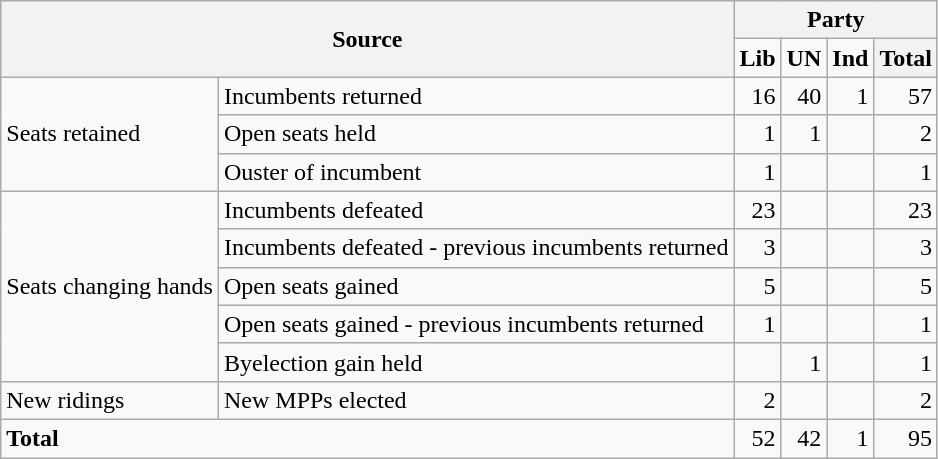<table class="wikitable" style="text-align:right;">
<tr>
<th colspan="2" rowspan="2">Source</th>
<th colspan="4">Party</th>
</tr>
<tr>
<td><strong>Lib</strong></td>
<td><strong>UN</strong></td>
<td><strong>Ind</strong></td>
<th>Total</th>
</tr>
<tr>
<td rowspan="3" style="text-align:left;">Seats retained</td>
<td style="text-align:left;">Incumbents returned</td>
<td>16</td>
<td>40</td>
<td>1</td>
<td>57</td>
</tr>
<tr>
<td style="text-align:left;">Open seats held</td>
<td>1</td>
<td>1</td>
<td></td>
<td>2</td>
</tr>
<tr>
<td style="text-align:left;">Ouster of incumbent</td>
<td>1</td>
<td></td>
<td></td>
<td>1</td>
</tr>
<tr>
<td rowspan="5" style="text-align:left;">Seats changing hands</td>
<td style="text-align:left;">Incumbents defeated</td>
<td>23</td>
<td></td>
<td></td>
<td>23</td>
</tr>
<tr>
<td style="text-align:left;">Incumbents defeated - previous incumbents returned</td>
<td>3</td>
<td></td>
<td></td>
<td>3</td>
</tr>
<tr>
<td style="text-align:left;">Open seats gained</td>
<td>5</td>
<td></td>
<td></td>
<td>5</td>
</tr>
<tr>
<td style="text-align:left;">Open seats gained - previous incumbents returned</td>
<td>1</td>
<td></td>
<td></td>
<td>1</td>
</tr>
<tr>
<td style="text-align:left;">Byelection gain held</td>
<td></td>
<td>1</td>
<td></td>
<td>1</td>
</tr>
<tr>
<td style="text-align:left;">New ridings</td>
<td style="text-align:left;">New MPPs elected</td>
<td>2</td>
<td></td>
<td></td>
<td>2</td>
</tr>
<tr>
<td colspan="2" style="text-align:left;"><strong>Total</strong></td>
<td>52</td>
<td>42</td>
<td>1</td>
<td>95</td>
</tr>
</table>
